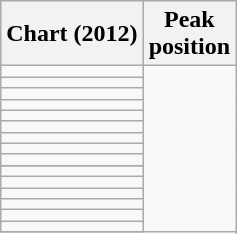<table class="wikitable sortable plainrowheaders">
<tr>
<th>Chart (2012)</th>
<th>Peak<br>position</th>
</tr>
<tr>
<td></td>
</tr>
<tr>
<td></td>
</tr>
<tr>
<td></td>
</tr>
<tr>
<td></td>
</tr>
<tr>
<td></td>
</tr>
<tr>
<td></td>
</tr>
<tr>
<td></td>
</tr>
<tr>
<td></td>
</tr>
<tr>
<td></td>
</tr>
<tr>
</tr>
<tr>
<td></td>
</tr>
<tr>
<td></td>
</tr>
<tr>
<td></td>
</tr>
<tr>
<td></td>
</tr>
<tr>
<td></td>
</tr>
<tr>
<td></td>
</tr>
<tr>
</tr>
</table>
